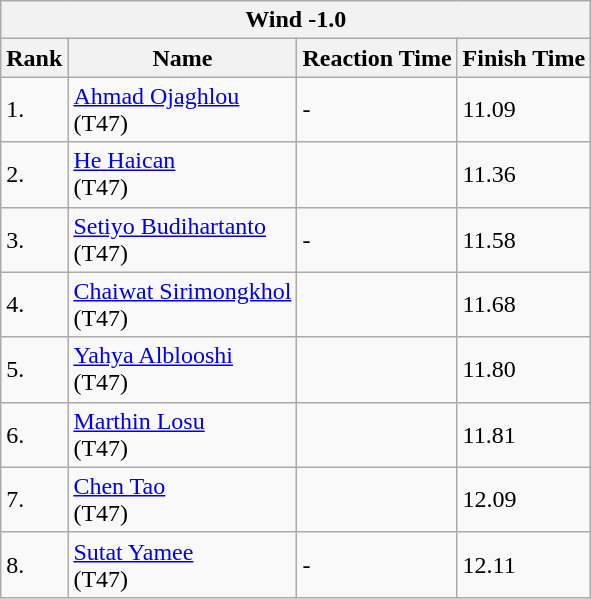<table class="wikitable">
<tr>
<th colspan="4">Wind -1.0</th>
</tr>
<tr>
<th>Rank</th>
<th>Name</th>
<th>Reaction Time</th>
<th>Finish Time</th>
</tr>
<tr>
<td>1.</td>
<td><a href='#'>Ahmad Ojaghlou</a><br>(T47)
<br>
</td>
<td>-</td>
<td>11.09</td>
</tr>
<tr>
<td>2.</td>
<td><a href='#'>He Haican</a><br>(T47)
<br>
</td>
<td></td>
<td>11.36</td>
</tr>
<tr>
<td>3.</td>
<td><a href='#'>Setiyo Budihartanto</a><br>(T47)
<br>
</td>
<td>-</td>
<td>11.58</td>
</tr>
<tr>
<td>4.</td>
<td><a href='#'>Chaiwat Sirimongkhol</a><br>(T47)
<br>
</td>
<td></td>
<td>11.68</td>
</tr>
<tr>
<td>5.</td>
<td><a href='#'>Yahya Alblooshi</a><br>(T47)
<br>
</td>
<td></td>
<td>11.80</td>
</tr>
<tr>
<td>6.</td>
<td><a href='#'>Marthin Losu</a><br>(T47)
<br>
</td>
<td></td>
<td>11.81</td>
</tr>
<tr>
<td>7.</td>
<td><a href='#'>Chen Tao</a><br>(T47)
<br>
</td>
<td></td>
<td>12.09</td>
</tr>
<tr>
<td>8.</td>
<td><a href='#'>Sutat Yamee</a><br>(T47)
<br>
</td>
<td>-</td>
<td>12.11</td>
</tr>
</table>
